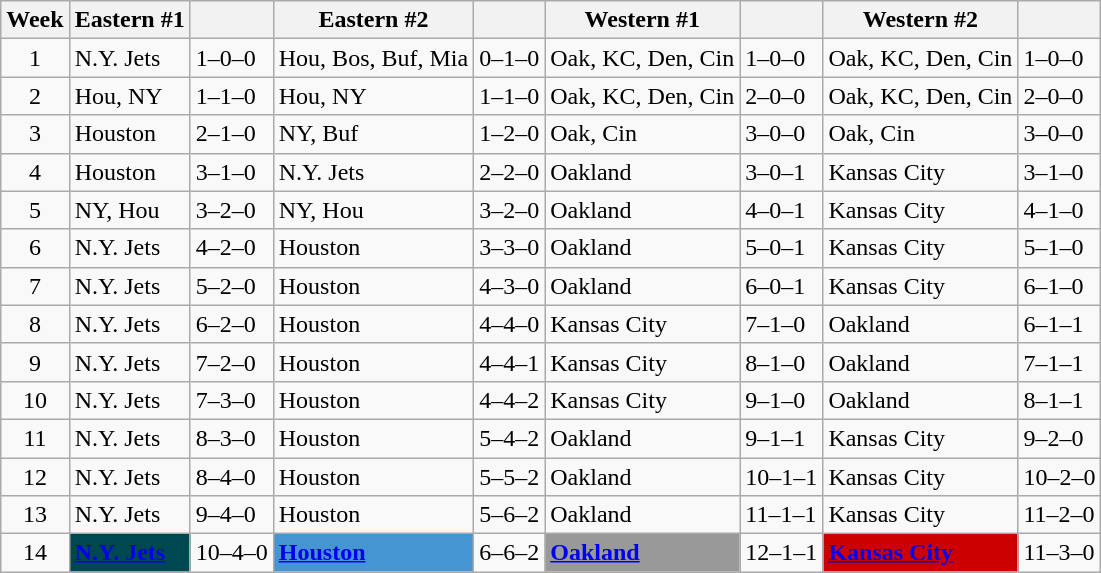<table class="wikitable">
<tr>
<th>Week</th>
<th>Eastern #1</th>
<th></th>
<th>Eastern #2</th>
<th></th>
<th>Western #1</th>
<th></th>
<th>Western #2</th>
<th></th>
</tr>
<tr>
<td align=center>1</td>
<td>N.Y. Jets</td>
<td>1–0–0</td>
<td>Hou, Bos, Buf, Mia</td>
<td>0–1–0</td>
<td>Oak, KC, Den, Cin</td>
<td>1–0–0</td>
<td>Oak, KC, Den, Cin</td>
<td>1–0–0</td>
</tr>
<tr>
<td align=center>2</td>
<td>Hou, NY</td>
<td>1–1–0</td>
<td>Hou, NY</td>
<td>1–1–0</td>
<td>Oak, KC, Den, Cin</td>
<td>2–0–0</td>
<td>Oak, KC, Den, Cin</td>
<td>2–0–0</td>
</tr>
<tr>
<td align=center>3</td>
<td>Houston</td>
<td>2–1–0</td>
<td>NY, Buf</td>
<td>1–2–0</td>
<td>Oak, Cin</td>
<td>3–0–0</td>
<td>Oak, Cin</td>
<td>3–0–0</td>
</tr>
<tr>
<td align=center>4</td>
<td>Houston</td>
<td>3–1–0</td>
<td>N.Y. Jets</td>
<td>2–2–0</td>
<td>Oakland</td>
<td>3–0–1</td>
<td>Kansas City</td>
<td>3–1–0</td>
</tr>
<tr>
<td align=center>5</td>
<td>NY, Hou</td>
<td>3–2–0</td>
<td>NY, Hou</td>
<td>3–2–0</td>
<td>Oakland</td>
<td>4–0–1</td>
<td>Kansas City</td>
<td>4–1–0</td>
</tr>
<tr>
<td align=center>6</td>
<td>N.Y. Jets</td>
<td>4–2–0</td>
<td>Houston</td>
<td>3–3–0</td>
<td>Oakland</td>
<td>5–0–1</td>
<td>Kansas City</td>
<td>5–1–0</td>
</tr>
<tr>
<td align=center>7</td>
<td>N.Y. Jets</td>
<td>5–2–0</td>
<td>Houston</td>
<td>4–3–0</td>
<td>Oakland</td>
<td>6–0–1</td>
<td>Kansas City</td>
<td>6–1–0</td>
</tr>
<tr>
<td align=center>8</td>
<td>N.Y. Jets</td>
<td>6–2–0</td>
<td>Houston</td>
<td>4–4–0</td>
<td>Kansas City</td>
<td>7–1–0</td>
<td>Oakland</td>
<td>6–1–1</td>
</tr>
<tr>
<td align=center>9</td>
<td>N.Y. Jets</td>
<td>7–2–0</td>
<td>Houston</td>
<td>4–4–1</td>
<td>Kansas City</td>
<td>8–1–0</td>
<td>Oakland</td>
<td>7–1–1</td>
</tr>
<tr>
<td align=center>10</td>
<td>N.Y. Jets</td>
<td>7–3–0</td>
<td>Houston</td>
<td>4–4–2</td>
<td>Kansas City</td>
<td>9–1–0</td>
<td>Oakland</td>
<td>8–1–1</td>
</tr>
<tr>
<td align=center>11</td>
<td>N.Y. Jets</td>
<td>8–3–0</td>
<td>Houston</td>
<td>5–4–2</td>
<td>Oakland</td>
<td>9–1–1</td>
<td>Kansas City</td>
<td>9–2–0</td>
</tr>
<tr>
<td align=center>12</td>
<td>N.Y. Jets</td>
<td>8–4–0</td>
<td>Houston</td>
<td>5–5–2</td>
<td>Oakland</td>
<td>10–1–1</td>
<td>Kansas City</td>
<td>10–2–0</td>
</tr>
<tr>
<td align=center>13</td>
<td>N.Y. Jets</td>
<td>9–4–0</td>
<td>Houston</td>
<td>5–6–2</td>
<td>Oakland</td>
<td>11–1–1</td>
<td>Kansas City</td>
<td>11–2–0</td>
</tr>
<tr>
<td align=center>14</td>
<td bgcolor="#004851"><strong><a href='#'><span>N.Y. Jets</span></a></strong></td>
<td>10–4–0</td>
<td bgcolor="#4495D2"><strong><a href='#'><span>Houston</span></a></strong></td>
<td>6–6–2</td>
<td bgcolor="#999999"><strong><a href='#'><span>Oakland</span></a></strong></td>
<td>12–1–1</td>
<td bgcolor="#CC0000"><strong><a href='#'><span>Kansas City</span></a></strong></td>
<td>11–3–0</td>
</tr>
</table>
